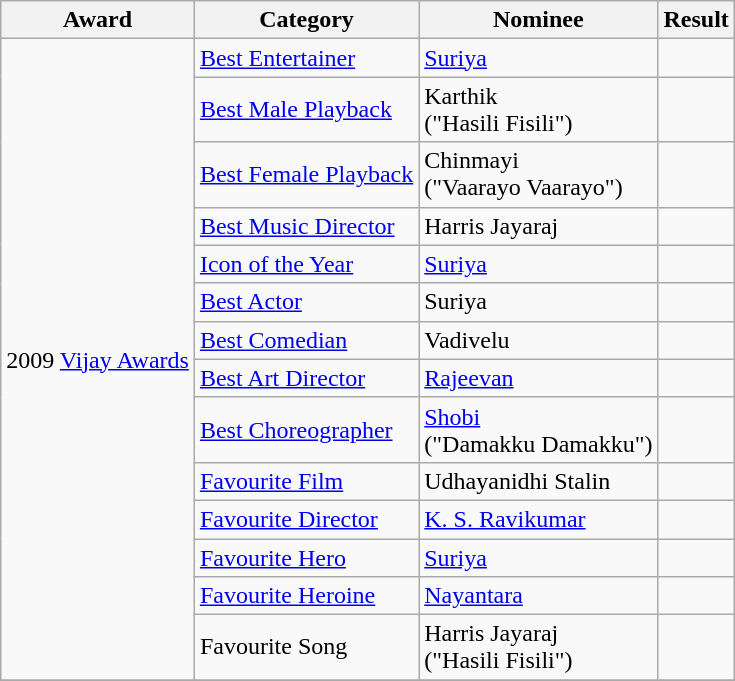<table class="wikitable">
<tr>
<th>Award</th>
<th>Category</th>
<th>Nominee</th>
<th>Result</th>
</tr>
<tr>
<td rowspan=14>2009 <a href='#'>Vijay Awards</a></td>
<td><a href='#'>Best Entertainer</a></td>
<td><a href='#'>Suriya</a></td>
<td></td>
</tr>
<tr>
<td><a href='#'>Best Male Playback</a></td>
<td>Karthik<br>("Hasili Fisili")</td>
<td></td>
</tr>
<tr>
<td><a href='#'>Best Female Playback</a></td>
<td>Chinmayi<br>("Vaarayo Vaarayo")</td>
<td></td>
</tr>
<tr>
<td><a href='#'>Best Music Director</a></td>
<td>Harris Jayaraj</td>
<td></td>
</tr>
<tr>
<td><a href='#'>Icon of the Year</a></td>
<td><a href='#'>Suriya</a></td>
<td></td>
</tr>
<tr>
<td><a href='#'>Best Actor</a></td>
<td>Suriya</td>
<td></td>
</tr>
<tr>
<td><a href='#'>Best Comedian</a></td>
<td>Vadivelu</td>
<td></td>
</tr>
<tr>
<td><a href='#'>Best Art Director</a></td>
<td><a href='#'>Rajeevan</a></td>
<td></td>
</tr>
<tr>
<td><a href='#'>Best Choreographer</a></td>
<td><a href='#'>Shobi</a><br>("Damakku Damakku")</td>
<td></td>
</tr>
<tr>
<td><a href='#'>Favourite Film</a></td>
<td>Udhayanidhi Stalin</td>
<td></td>
</tr>
<tr>
<td><a href='#'>Favourite Director</a></td>
<td><a href='#'>K. S. Ravikumar</a></td>
<td></td>
</tr>
<tr>
<td><a href='#'>Favourite Hero</a></td>
<td><a href='#'>Suriya</a></td>
<td></td>
</tr>
<tr>
<td><a href='#'>Favourite Heroine</a></td>
<td><a href='#'>Nayantara</a></td>
<td></td>
</tr>
<tr>
<td>Favourite Song</td>
<td>Harris Jayaraj<br>("Hasili Fisili")</td>
<td></td>
</tr>
<tr>
</tr>
</table>
